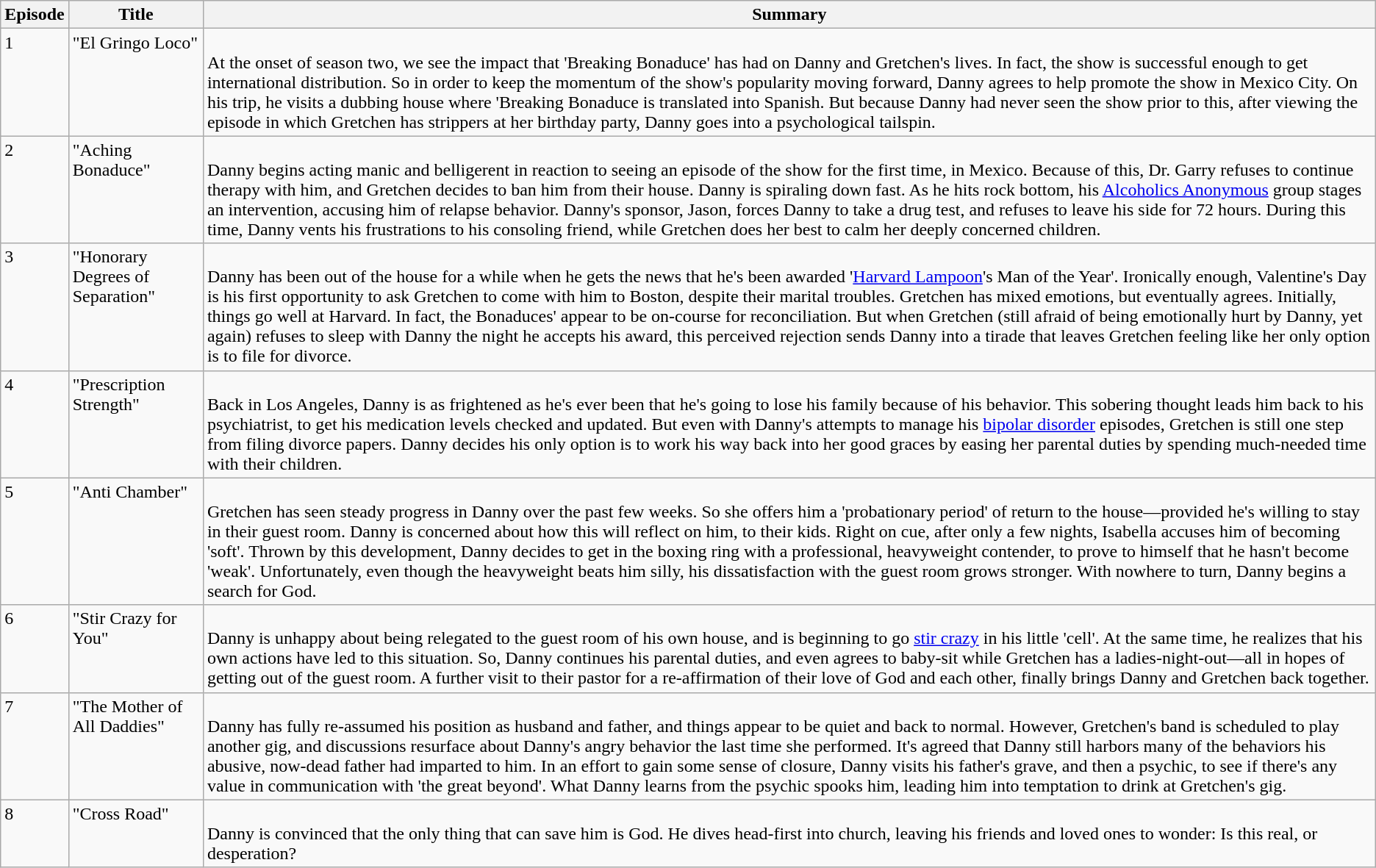<table class="wikitable">
<tr valign="bottom">
<th>Episode</th>
<th>Title</th>
<th>Summary</th>
</tr>
<tr valign="top">
<td>1</td>
<td>"El Gringo Loco"</td>
<td><br>At the onset of season two, we see the impact that 'Breaking Bonaduce' has had on Danny and Gretchen's lives. In fact, the show is successful enough to get international distribution. So in order to keep the momentum of the show's popularity moving forward, Danny agrees to help promote the show in Mexico City. On his trip, he visits a dubbing house where 'Breaking Bonaduce is translated into Spanish. But because Danny had never seen the show prior to this, after viewing the episode in which Gretchen has strippers at her birthday party, Danny goes into a psychological tailspin.</td>
</tr>
<tr valign="top">
<td>2</td>
<td>"Aching Bonaduce"</td>
<td><br>Danny begins acting manic and belligerent in reaction to seeing an episode of the show for the first time, in Mexico. Because of this, Dr. Garry refuses to continue therapy with him, and Gretchen decides to ban him from their house. Danny is spiraling down fast. As he hits rock bottom, his <a href='#'>Alcoholics Anonymous</a> group stages an intervention, accusing him of relapse behavior. Danny's sponsor, Jason, forces Danny to take a drug test, and refuses to leave his side for 72 hours. During this time, Danny vents his frustrations to his consoling friend, while Gretchen does her best to calm her deeply concerned children.</td>
</tr>
<tr valign="top">
<td>3</td>
<td>"Honorary Degrees of Separation"</td>
<td><br>Danny has been out of the house for a while when he gets the news that he's been awarded '<a href='#'>Harvard Lampoon</a>'s Man of the Year'. Ironically enough, Valentine's Day is his first opportunity to ask Gretchen to come with him to Boston, despite their marital troubles. Gretchen has mixed emotions, but eventually agrees. Initially, things go well at Harvard. In fact, the Bonaduces' appear to be on-course for reconciliation. But when Gretchen (still afraid of being emotionally hurt by Danny, yet again) refuses to sleep with Danny the night he accepts his award, this perceived rejection sends Danny into a tirade that leaves Gretchen feeling like her only option is to file for divorce.</td>
</tr>
<tr valign="top">
<td>4</td>
<td>"Prescription Strength"</td>
<td><br>Back in Los Angeles, Danny is as frightened as he's ever been that he's going to lose his family because of his behavior. This sobering thought leads him back to his psychiatrist, to get his medication levels checked and updated. But even with Danny's attempts to manage his <a href='#'>bipolar disorder</a> episodes, Gretchen is still one step from filing divorce papers. Danny decides his only option is to work his way back into her good graces by easing her parental duties by spending much-needed time with their children.</td>
</tr>
<tr valign="top">
<td>5</td>
<td>"Anti Chamber"</td>
<td><br>Gretchen has seen steady progress in Danny over the past few weeks. So she offers him a 'probationary period' of return to the house—provided he's willing to stay in their guest room. Danny is concerned about how this will reflect on him, to their kids. Right on cue, after only a few nights, Isabella accuses him of becoming 'soft'. Thrown by this development, Danny decides to get in the boxing ring with a professional, heavyweight contender, to prove to himself that he hasn't become 'weak'. Unfortunately, even though the heavyweight beats him silly, his dissatisfaction with the guest room grows stronger. With nowhere to turn, Danny begins a search for God.</td>
</tr>
<tr valign="top">
<td>6</td>
<td>"Stir Crazy for You"</td>
<td><br>Danny is unhappy about being relegated to the guest room of his own house, and is beginning to go <a href='#'>stir crazy</a> in his little 'cell'. At the same time, he realizes that his own actions have led to this situation.  So, Danny continues his parental duties, and even agrees to baby-sit while Gretchen has a ladies-night-out—all in hopes of getting out of the guest room. A further visit to their pastor for a re-affirmation of their love of God and each other, finally brings Danny and Gretchen back together.</td>
</tr>
<tr valign="top">
<td>7</td>
<td>"The Mother of All Daddies"</td>
<td><br>Danny has fully re-assumed his position as husband and father, and things appear to be quiet and back to normal. However, Gretchen's band is scheduled to play another gig, and discussions resurface about Danny's angry behavior the last time she performed. It's agreed that Danny still harbors many of the behaviors his abusive, now-dead father had imparted to him. In an effort to gain some sense of closure, Danny visits his father's grave, and then a psychic, to see if there's any value in communication with 'the great beyond'. What Danny learns from the psychic spooks him, leading him into temptation to drink at Gretchen's gig.</td>
</tr>
<tr valign="top">
<td>8</td>
<td>"Cross Road"</td>
<td><br>Danny is convinced that the only thing that can save him is God.  He dives head-first into church, leaving his friends and loved ones to wonder: Is this real, or desperation?</td>
</tr>
</table>
